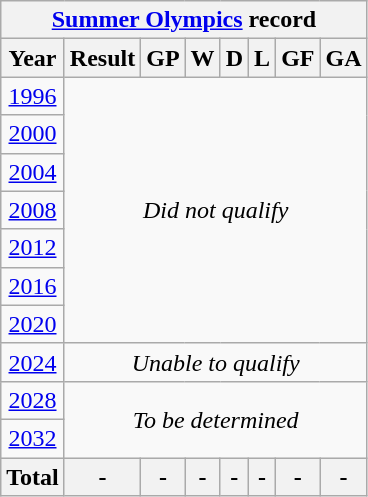<table class="wikitable" style="text-align: center;">
<tr>
<th colspan=8><a href='#'>Summer Olympics</a> record</th>
</tr>
<tr>
<th>Year</th>
<th>Result</th>
<th>GP</th>
<th>W</th>
<th>D</th>
<th>L</th>
<th>GF</th>
<th>GA</th>
</tr>
<tr>
<td> <a href='#'>1996</a></td>
<td colspan=7 rowspan=7><em>Did not qualify</em></td>
</tr>
<tr>
<td> <a href='#'>2000</a></td>
</tr>
<tr>
<td> <a href='#'>2004</a></td>
</tr>
<tr>
<td> <a href='#'>2008</a></td>
</tr>
<tr>
<td> <a href='#'>2012</a></td>
</tr>
<tr>
<td> <a href='#'>2016</a></td>
</tr>
<tr>
<td> <a href='#'>2020</a></td>
</tr>
<tr>
<td> <a href='#'>2024</a></td>
<td colspan=7><em>Unable to qualify</em></td>
</tr>
<tr>
<td> <a href='#'>2028</a></td>
<td colspan=7 rowspan=2><em>To be determined</em></td>
</tr>
<tr>
<td> <a href='#'>2032</a></td>
</tr>
<tr>
<th>Total</th>
<th>-</th>
<th>-</th>
<th>-</th>
<th>-</th>
<th>-</th>
<th>-</th>
<th>-</th>
</tr>
</table>
